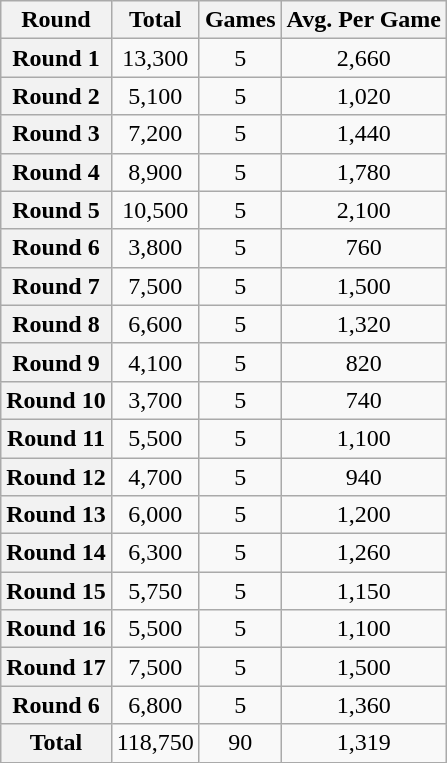<table class="wikitable plainrowheaders sortable" style="text-align:center;">
<tr>
<th>Round</th>
<th>Total</th>
<th>Games</th>
<th>Avg. Per Game</th>
</tr>
<tr>
<th scope='row'>Round 1</th>
<td>13,300</td>
<td>5</td>
<td>2,660</td>
</tr>
<tr>
<th scope='row'>Round 2</th>
<td>5,100</td>
<td>5</td>
<td>1,020</td>
</tr>
<tr>
<th scope='row'>Round 3</th>
<td>7,200</td>
<td>5</td>
<td>1,440</td>
</tr>
<tr>
<th scope='row'>Round 4</th>
<td>8,900</td>
<td>5</td>
<td>1,780</td>
</tr>
<tr>
<th scope='row'>Round 5</th>
<td>10,500</td>
<td>5</td>
<td>2,100</td>
</tr>
<tr>
<th scope='row'>Round 6</th>
<td>3,800</td>
<td>5</td>
<td>760</td>
</tr>
<tr>
<th scope='row'>Round 7</th>
<td>7,500</td>
<td>5</td>
<td>1,500</td>
</tr>
<tr>
<th scope='row'>Round 8</th>
<td>6,600</td>
<td>5</td>
<td>1,320</td>
</tr>
<tr>
<th scope='row'>Round 9</th>
<td>4,100</td>
<td>5</td>
<td>820</td>
</tr>
<tr>
<th scope='row'>Round 10</th>
<td>3,700</td>
<td>5</td>
<td>740</td>
</tr>
<tr>
<th scope='row'>Round 11</th>
<td>5,500</td>
<td>5</td>
<td>1,100</td>
</tr>
<tr>
<th scope='row'>Round 12</th>
<td>4,700</td>
<td>5</td>
<td>940</td>
</tr>
<tr>
<th scope='row'>Round 13</th>
<td>6,000</td>
<td>5</td>
<td>1,200</td>
</tr>
<tr>
<th scope='row'>Round 14</th>
<td>6,300</td>
<td>5</td>
<td>1,260</td>
</tr>
<tr>
<th scope='row'>Round 15</th>
<td>5,750</td>
<td>5</td>
<td>1,150</td>
</tr>
<tr>
<th scope='row'>Round 16</th>
<td>5,500</td>
<td>5</td>
<td>1,100</td>
</tr>
<tr>
<th scope='row'>Round 17</th>
<td>7,500</td>
<td>5</td>
<td>1,500</td>
</tr>
<tr>
<th scope='row'>Round 6</th>
<td>6,800</td>
<td>5</td>
<td>1,360</td>
</tr>
<tr>
<th scope='row'>Total</th>
<td>118,750</td>
<td>90</td>
<td>1,319</td>
</tr>
</table>
